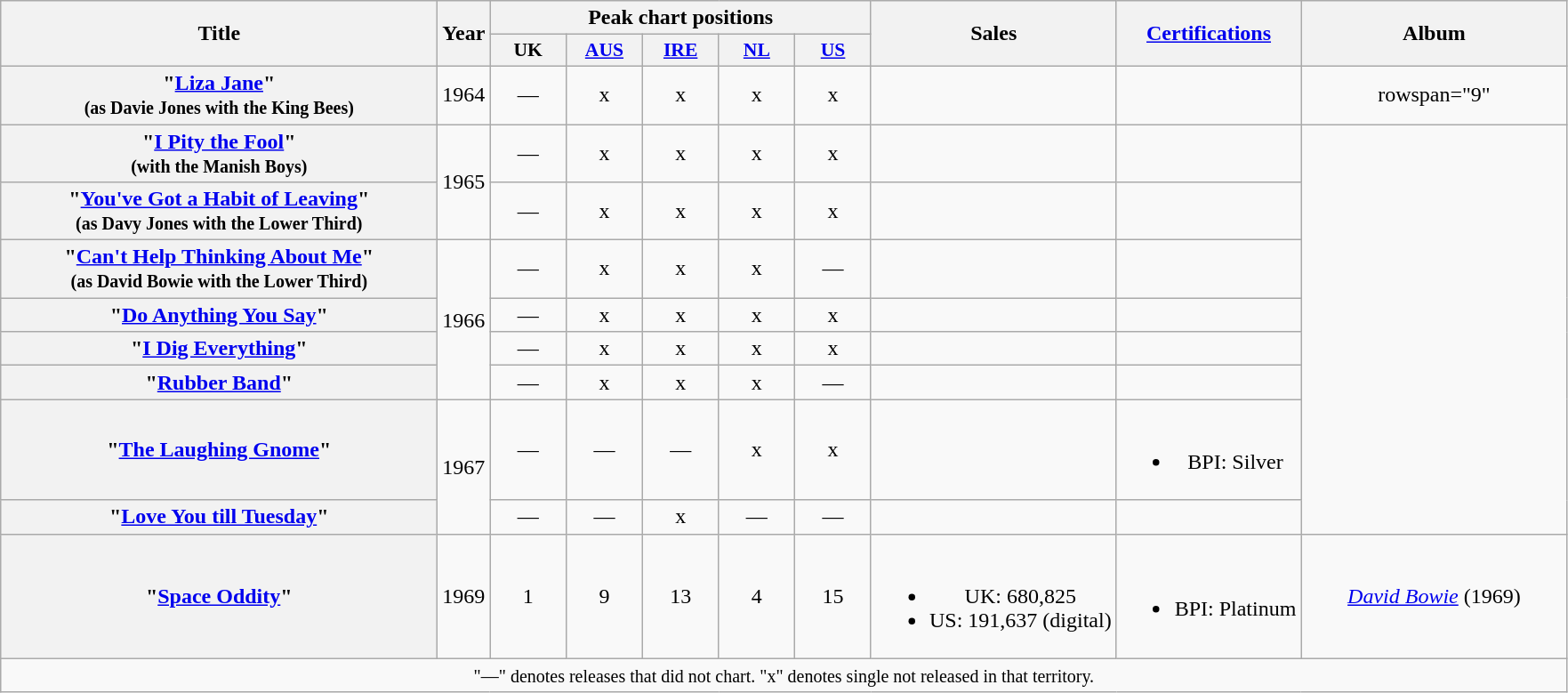<table class="wikitable plainrowheaders" style="text-align:center;">
<tr>
<th scope="col" rowspan="2" style="width:20em;">Title</th>
<th scope="col" rowspan="2" style="width:1em;">Year</th>
<th scope="col" colspan="5">Peak chart positions</th>
<th rowspan="2">Sales</th>
<th rowspan="2"><a href='#'>Certifications</a></th>
<th scope="col" rowspan="2" style="width:12em;">Album</th>
</tr>
<tr>
<th style="width:3.5em;font-size:90%">UK<br></th>
<th style="width:3.5em;font-size:90%"><a href='#'>AUS</a><br></th>
<th style="width:3.5em;font-size:90%"><a href='#'>IRE</a><br></th>
<th style="width:3.5em;font-size:90%"><a href='#'>NL</a><br></th>
<th style="width:3.5em;font-size:90%"><a href='#'>US</a><br></th>
</tr>
<tr>
<th scope="row">"<a href='#'>Liza Jane</a>" <br><small>(as Davie Jones with the King Bees)</small></th>
<td>1964</td>
<td>—</td>
<td>x</td>
<td>x</td>
<td>x</td>
<td>x</td>
<td></td>
<td></td>
<td>rowspan="9" </td>
</tr>
<tr>
<th scope="row">"<a href='#'>I Pity the Fool</a>"<br><small>(with the Manish Boys)</small></th>
<td rowspan="2">1965</td>
<td>—</td>
<td>x</td>
<td>x</td>
<td>x</td>
<td>x</td>
<td></td>
<td></td>
</tr>
<tr>
<th scope="row">"<a href='#'>You've Got a Habit of Leaving</a>"<br><small>(as Davy Jones with the Lower Third)</small></th>
<td>—</td>
<td>x</td>
<td>x</td>
<td>x</td>
<td>x</td>
<td></td>
<td></td>
</tr>
<tr>
<th scope="row">"<a href='#'>Can't Help Thinking About Me</a>"<br><small>(as David Bowie with the Lower Third)</small></th>
<td rowspan="4">1966</td>
<td>—</td>
<td>x</td>
<td>x</td>
<td>x</td>
<td>—</td>
<td></td>
<td></td>
</tr>
<tr>
<th scope="row">"<a href='#'>Do Anything You Say</a>"</th>
<td>—</td>
<td>x</td>
<td>x</td>
<td>x</td>
<td>x</td>
<td></td>
<td></td>
</tr>
<tr>
<th scope="row">"<a href='#'>I Dig Everything</a>"</th>
<td>—</td>
<td>x</td>
<td>x</td>
<td>x</td>
<td>x</td>
<td></td>
<td></td>
</tr>
<tr>
<th scope="row">"<a href='#'>Rubber Band</a>"<small></small></th>
<td>—</td>
<td>x</td>
<td>x</td>
<td>x</td>
<td>—</td>
<td></td>
<td></td>
</tr>
<tr>
<th scope="row">"<a href='#'>The Laughing Gnome</a>"</th>
<td rowspan="2">1967</td>
<td>—<br></td>
<td>—<br></td>
<td>—<br></td>
<td>x</td>
<td>x</td>
<td></td>
<td><br><ul><li>BPI: Silver</li></ul></td>
</tr>
<tr>
<th scope="row">"<a href='#'>Love You till Tuesday</a>"</th>
<td>—</td>
<td>—</td>
<td>x</td>
<td>—</td>
<td>—</td>
<td></td>
<td></td>
</tr>
<tr>
<th scope="row">"<a href='#'>Space Oddity</a>"</th>
<td>1969</td>
<td>1<br></td>
<td>9<br></td>
<td>13</td>
<td>4<br></td>
<td>15<br></td>
<td><br><ul><li>UK: 680,825</li><li>US: 191,637 (digital)</li></ul></td>
<td><br><ul><li>BPI: Platinum</li></ul></td>
<td><em><a href='#'>David Bowie</a></em> (1969)</td>
</tr>
<tr>
<td colspan="10"><small>"—" denotes releases that did not chart. "x" denotes single not released in that territory.</small></td>
</tr>
</table>
